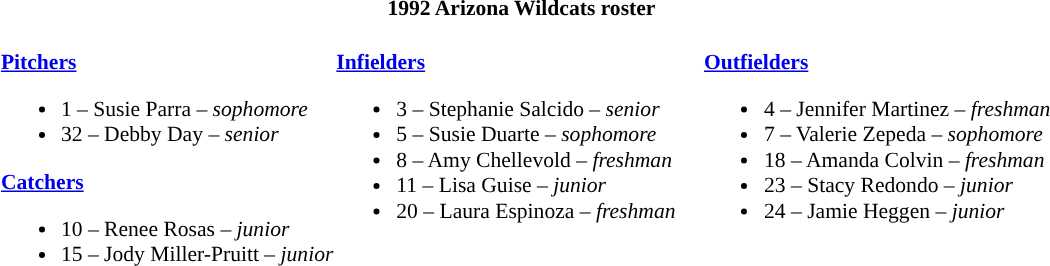<table class="toccolours" style="border-collapse:collapse; font-size:90%;">
<tr>
<th colspan=9>1992 Arizona Wildcats roster</th>
</tr>
<tr>
<td width="03"> </td>
<td valign="top"><br><strong><a href='#'>Pitchers</a></strong><ul><li>1 – Susie Parra – <em>sophomore</em></li><li>32 – Debby Day – <em>senior</em></li></ul><strong><a href='#'>Catchers</a></strong><ul><li>10 – Renee Rosas – <em>junior</em></li><li>15 – Jody Miller-Pruitt – <em>junior</em></li></ul></td>
<td valign="top"><br><strong><a href='#'>Infielders</a></strong><ul><li>3 – Stephanie Salcido – <em>senior</em></li><li>5 – Susie Duarte – <em>sophomore</em></li><li>8 – Amy Chellevold – <em>freshman</em></li><li>11 – Lisa Guise – <em>junior</em></li><li>20 – Laura Espinoza – <em>freshman</em></li></ul></td>
<td width="15"> </td>
<td valign="top"><br><strong><a href='#'>Outfielders</a></strong><ul><li>4 – Jennifer Martinez – <em>freshman</em></li><li>7 – Valerie Zepeda – <em>sophomore</em></li><li>18 – Amanda Colvin – <em>freshman</em></li><li>23 – Stacy Redondo – <em>junior</em></li><li>24 – Jamie Heggen – <em>junior</em></li></ul></td>
</tr>
</table>
